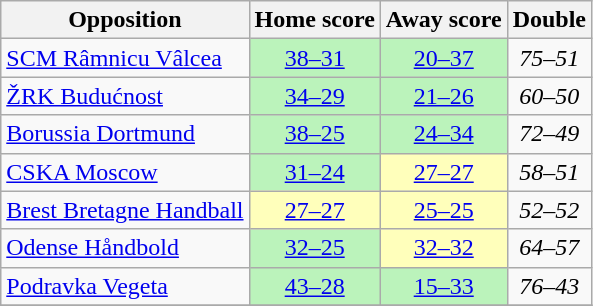<table class="wikitable" style="text-align: center">
<tr>
<th>Opposition</th>
<th>Home score</th>
<th>Away score</th>
<th>Double</th>
</tr>
<tr>
<td align="left"> <a href='#'>SCM Râmnicu Vâlcea</a></td>
<td bgcolor=#BBF3BB><a href='#'>38–31</a></td>
<td bgcolor=#BBF3BB><a href='#'>20–37</a></td>
<td><em>75–51</em></td>
</tr>
<tr>
<td align="left"> <a href='#'>ŽRK Budućnost</a></td>
<td bgcolor=#BBF3BB><a href='#'>34–29</a></td>
<td bgcolor=#BBF3BB><a href='#'>21–26</a></td>
<td><em>60–50</em></td>
</tr>
<tr>
<td align="left"> <a href='#'>Borussia Dortmund</a></td>
<td bgcolor=#BBF3BB><a href='#'>38–25</a></td>
<td bgcolor=#BBF3BB><a href='#'>24–34</a></td>
<td><em>72–49</em></td>
</tr>
<tr>
<td align="left"> <a href='#'>CSKA Moscow</a></td>
<td bgcolor=#BBF3BB><a href='#'>31–24</a></td>
<td bgcolor=#FFFFBB><a href='#'>27–27</a></td>
<td><em>58–51</em></td>
</tr>
<tr>
<td align="left"> <a href='#'>Brest Bretagne Handball</a></td>
<td bgcolor=#FFFFBB><a href='#'>27–27</a></td>
<td bgcolor=#FFFFBB><a href='#'>25–25</a></td>
<td><em>52–52</em></td>
</tr>
<tr>
<td align="left"> <a href='#'>Odense Håndbold</a></td>
<td bgcolor=#BBF3BB><a href='#'>32–25</a></td>
<td bgcolor=#FFFFBB><a href='#'>32–32</a></td>
<td><em>64–57</em></td>
</tr>
<tr>
<td align="left"> <a href='#'>Podravka Vegeta</a></td>
<td bgcolor=#BBF3BB><a href='#'>43–28</a></td>
<td bgcolor=#BBF3BB><a href='#'>15–33</a></td>
<td><em>76–43</em></td>
</tr>
<tr>
</tr>
</table>
